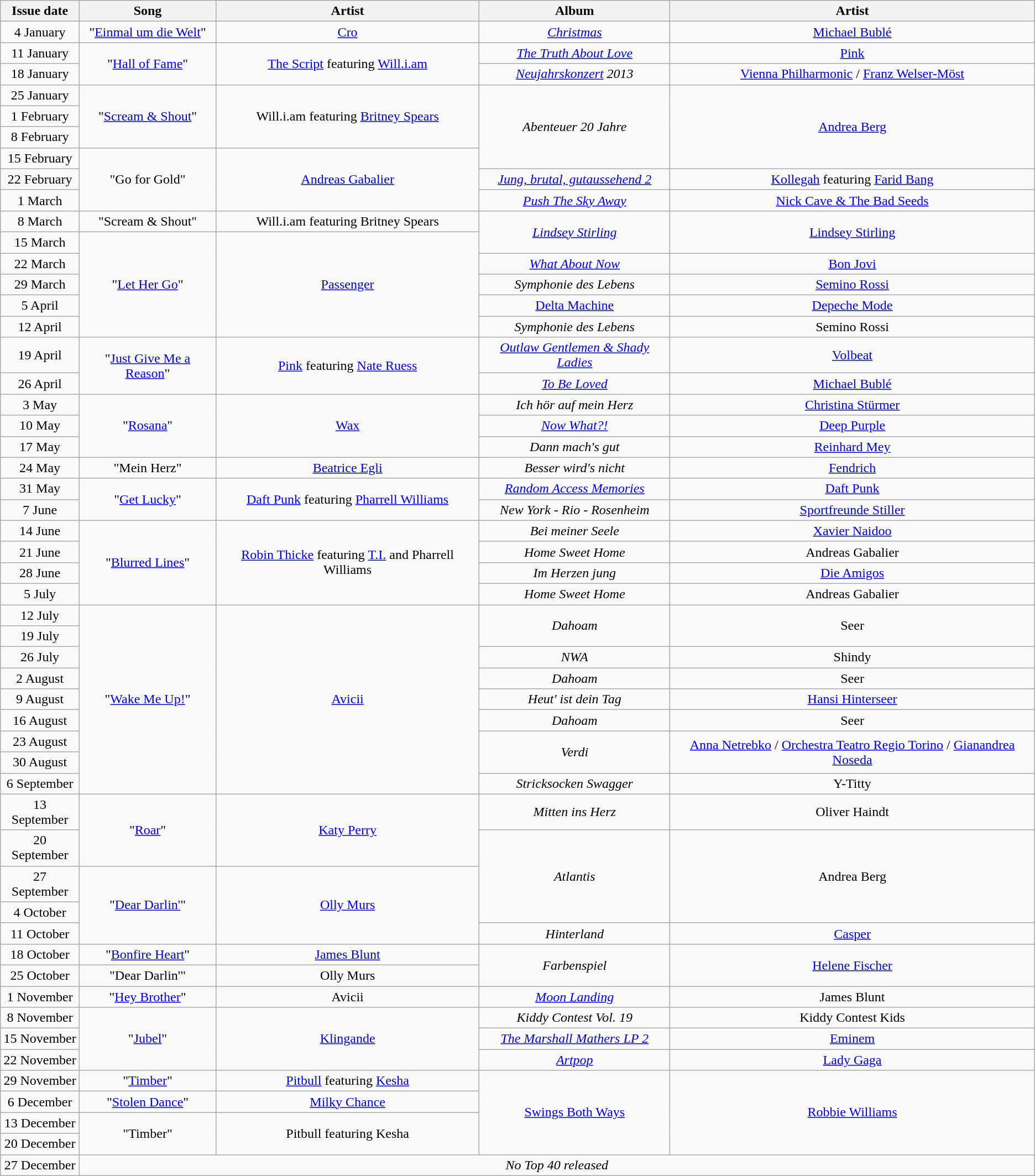<table class="wikitable plainrowheaders" style="text-align:center">
<tr>
<th>Issue date</th>
<th>Song</th>
<th>Artist</th>
<th>Album</th>
<th>Artist</th>
</tr>
<tr>
<td>4 January</td>
<td>"<a href='#'>Einmal um die Welt</a>"</td>
<td><a href='#'>Cro</a></td>
<td><em><a href='#'>Christmas</a></em></td>
<td><a href='#'>Michael Bublé</a></td>
</tr>
<tr>
<td>11 January</td>
<td rowspan="2">"<a href='#'>Hall of Fame</a>"</td>
<td rowspan="2"><a href='#'>The Script</a> featuring <a href='#'>Will.i.am</a></td>
<td><em><a href='#'>The Truth About Love</a></em></td>
<td><a href='#'>Pink</a></td>
</tr>
<tr>
<td>18 January</td>
<td><em><a href='#'>Neujahrskonzert</a> 2013</em></td>
<td><a href='#'>Vienna Philharmonic</a> / <a href='#'>Franz Welser-Möst</a></td>
</tr>
<tr>
<td>25 January</td>
<td rowspan="3">"<a href='#'>Scream & Shout</a>"</td>
<td rowspan="3">Will.i.am featuring <a href='#'>Britney Spears</a></td>
<td rowspan=4><em>Abenteuer 20 Jahre</em></td>
<td rowspan=4><a href='#'>Andrea Berg</a></td>
</tr>
<tr>
<td>1 February</td>
</tr>
<tr>
<td>8 February</td>
</tr>
<tr>
<td>15 February</td>
<td rowspan="3">"Go for Gold"</td>
<td rowspan="3"><a href='#'>Andreas Gabalier</a></td>
</tr>
<tr>
<td>22 February</td>
<td><em><a href='#'>Jung, brutal, gutaussehend 2</a></em></td>
<td><a href='#'>Kollegah</a> featuring <a href='#'>Farid Bang</a></td>
</tr>
<tr>
<td>1 March</td>
<td><em><a href='#'>Push The Sky Away</a></em></td>
<td><a href='#'>Nick Cave & The Bad Seeds</a></td>
</tr>
<tr>
<td>8 March</td>
<td>"Scream & Shout"</td>
<td>Will.i.am featuring Britney Spears</td>
<td rowspan=2><em><a href='#'>Lindsey Stirling</a></em></td>
<td rowspan=2><a href='#'>Lindsey Stirling</a></td>
</tr>
<tr>
<td>15 March</td>
<td rowspan=5>"<a href='#'>Let Her Go</a>"</td>
<td rowspan=5><a href='#'>Passenger</a></td>
</tr>
<tr>
<td>22 March</td>
<td><em><a href='#'>What About Now</a></em></td>
<td><a href='#'>Bon Jovi</a></td>
</tr>
<tr>
<td>29 March</td>
<td><em>Symphonie des Lebens</em></td>
<td><a href='#'>Semino Rossi</a></td>
</tr>
<tr>
<td>5 April</td>
<td><a href='#'>Delta Machine</a></td>
<td><a href='#'>Depeche Mode</a></td>
</tr>
<tr>
<td>12 April</td>
<td><em>Symphonie des Lebens</em></td>
<td>Semino Rossi</td>
</tr>
<tr>
<td>19 April</td>
<td rowspan="2">"<a href='#'>Just Give Me a Reason</a>"</td>
<td rowspan="2"><a href='#'>Pink</a> featuring <a href='#'>Nate Ruess</a></td>
<td><em><a href='#'>Outlaw Gentlemen & Shady Ladies</a></em></td>
<td><a href='#'>Volbeat</a></td>
</tr>
<tr>
<td>26 April</td>
<td><em><a href='#'>To Be Loved</a></em></td>
<td><a href='#'>Michael Bublé</a></td>
</tr>
<tr>
<td>3 May</td>
<td rowspan="3">"<a href='#'>Rosana</a>"</td>
<td rowspan="3"><a href='#'>Wax</a></td>
<td><em>Ich hör auf mein Herz</em></td>
<td><a href='#'>Christina Stürmer</a></td>
</tr>
<tr>
<td>10 May</td>
<td><em><a href='#'>Now What?!</a></em></td>
<td><a href='#'>Deep Purple</a></td>
</tr>
<tr>
<td>17 May</td>
<td><em>Dann mach's gut</em></td>
<td><a href='#'>Reinhard Mey</a></td>
</tr>
<tr>
<td>24 May</td>
<td>"Mein Herz"</td>
<td><a href='#'>Beatrice Egli</a></td>
<td><em>Besser wird's nicht</em></td>
<td><a href='#'>Fendrich</a></td>
</tr>
<tr>
<td>31 May</td>
<td rowspan=2>"<a href='#'>Get Lucky</a>"</td>
<td rowspan="2"><a href='#'>Daft Punk</a> featuring <a href='#'>Pharrell Williams</a></td>
<td><em><a href='#'>Random Access Memories</a></em></td>
<td><a href='#'>Daft Punk</a></td>
</tr>
<tr>
<td>7 June</td>
<td><em>New York - Rio - Rosenheim</em></td>
<td><a href='#'>Sportfreunde Stiller</a></td>
</tr>
<tr>
<td>14 June</td>
<td rowspan="4">"<a href='#'>Blurred Lines</a>"</td>
<td rowspan="4"><a href='#'>Robin Thicke</a> featuring <a href='#'>T.I.</a> and Pharrell Williams</td>
<td><em>Bei meiner Seele</em></td>
<td><a href='#'>Xavier Naidoo</a></td>
</tr>
<tr>
<td>21 June</td>
<td><em>Home Sweet Home</em></td>
<td>Andreas Gabalier</td>
</tr>
<tr>
<td>28 June</td>
<td><em>Im Herzen jung</em></td>
<td><a href='#'>Die Amigos</a></td>
</tr>
<tr>
<td>5 July</td>
<td><em>Home Sweet Home</em></td>
<td>Andreas Gabalier</td>
</tr>
<tr>
<td>12 July</td>
<td rowspan=9>"<a href='#'>Wake Me Up!</a>"</td>
<td rowspan=9><a href='#'>Avicii</a></td>
<td rowspan="2"><em>Dahoam</em></td>
<td rowspan="2">Seer</td>
</tr>
<tr>
<td>19 July</td>
</tr>
<tr>
<td>26 July</td>
<td><em>NWA</em></td>
<td>Shindy</td>
</tr>
<tr>
<td>2 August</td>
<td><em>Dahoam</em></td>
<td>Seer</td>
</tr>
<tr>
<td>9 August</td>
<td><em>Heut' ist dein Tag</em></td>
<td><a href='#'>Hansi Hinterseer</a></td>
</tr>
<tr>
<td>16 August</td>
<td><em>Dahoam</em></td>
<td>Seer</td>
</tr>
<tr>
<td>23 August</td>
<td rowspan="2"><em>Verdi</em></td>
<td rowspan="2"><a href='#'>Anna Netrebko</a> / <a href='#'>Orchestra Teatro Regio Torino</a> / <a href='#'>Gianandrea Noseda</a></td>
</tr>
<tr>
<td>30 August</td>
</tr>
<tr>
<td>6 September</td>
<td><em>Stricksocken Swagger</em></td>
<td>Y-Titty</td>
</tr>
<tr>
<td>13 September</td>
<td rowspan="2">"<a href='#'>Roar</a>"</td>
<td rowspan="2"><a href='#'>Katy Perry</a></td>
<td><em>Mitten ins Herz</em></td>
<td>Oliver Haindt</td>
</tr>
<tr>
<td>20 September</td>
<td rowspan="3"><em>Atlantis</em></td>
<td rowspan="3">Andrea Berg</td>
</tr>
<tr>
<td>27 September</td>
<td rowspan="3">"<a href='#'>Dear Darlin'</a>"</td>
<td rowspan="3"><a href='#'>Olly Murs</a></td>
</tr>
<tr>
<td>4 October</td>
</tr>
<tr>
<td>11 October</td>
<td><em>Hinterland</em></td>
<td><a href='#'>Casper</a></td>
</tr>
<tr>
<td>18 October</td>
<td>"<a href='#'>Bonfire Heart</a>"</td>
<td><a href='#'>James Blunt</a></td>
<td rowspan="2"><em>Farbenspiel</em></td>
<td rowspan="2"><a href='#'>Helene Fischer</a></td>
</tr>
<tr>
<td>25 October</td>
<td>"Dear Darlin'"</td>
<td>Olly Murs</td>
</tr>
<tr>
<td>1 November</td>
<td>"<a href='#'>Hey Brother</a>"</td>
<td>Avicii</td>
<td><em><a href='#'>Moon Landing</a></em></td>
<td>James Blunt</td>
</tr>
<tr>
<td>8 November</td>
<td rowspan="3">"<a href='#'>Jubel</a>"</td>
<td rowspan="3"><a href='#'>Klingande</a></td>
<td><em>Kiddy Contest Vol. 19</em></td>
<td>Kiddy Contest Kids</td>
</tr>
<tr>
<td>15 November</td>
<td><em><a href='#'>The Marshall Mathers LP 2</a></em></td>
<td><a href='#'>Eminem</a></td>
</tr>
<tr>
<td>22 November</td>
<td><em><a href='#'>Artpop</a></em></td>
<td><a href='#'>Lady Gaga</a></td>
</tr>
<tr>
<td>29 November</td>
<td>"<a href='#'>Timber</a>"</td>
<td><a href='#'>Pitbull</a> featuring <a href='#'>Kesha</a></td>
<td rowspan="4"><a href='#'>Swings Both Ways</a></td>
<td rowspan="4"><a href='#'>Robbie Williams</a></td>
</tr>
<tr>
<td>6 December</td>
<td>"<a href='#'>Stolen Dance</a>"</td>
<td><a href='#'>Milky Chance</a></td>
</tr>
<tr>
<td>13 December</td>
<td rowspan="2">"Timber"</td>
<td rowspan="2">Pitbull featuring Kesha</td>
</tr>
<tr>
<td>20 December</td>
</tr>
<tr>
<td scope="row">27 December</td>
<td style="text-align:center;" colspan="4"><em>No Top 40 released</em></td>
</tr>
</table>
